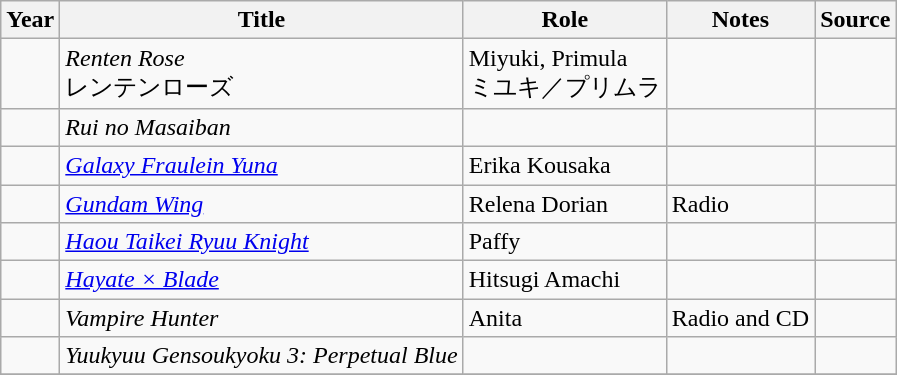<table class="wikitable sortable plainrowheaders">
<tr>
<th>Year</th>
<th>Title</th>
<th>Role</th>
<th class="unsortable">Notes</th>
<th class="unsortable">Source</th>
</tr>
<tr>
<td></td>
<td><em>Renten Rose</em><br>レンテンローズ</td>
<td>Miyuki, Primula<br>ミユキ／プリムラ</td>
<td></td>
<td></td>
</tr>
<tr>
<td></td>
<td><em>Rui no Masaiban</em></td>
<td></td>
<td></td>
<td></td>
</tr>
<tr>
<td></td>
<td><em><a href='#'>Galaxy Fraulein Yuna</a></em></td>
<td>Erika Kousaka</td>
<td></td>
<td></td>
</tr>
<tr>
<td></td>
<td><em><a href='#'>Gundam Wing</a></em></td>
<td>Relena Dorian</td>
<td>Radio</td>
<td></td>
</tr>
<tr>
<td></td>
<td><em><a href='#'>Haou Taikei Ryuu Knight</a></em></td>
<td>Paffy</td>
<td></td>
<td></td>
</tr>
<tr>
<td></td>
<td><em><a href='#'>Hayate × Blade</a></em></td>
<td>Hitsugi Amachi</td>
<td></td>
<td></td>
</tr>
<tr>
<td></td>
<td><em>Vampire Hunter</em></td>
<td>Anita</td>
<td>Radio and CD</td>
<td></td>
</tr>
<tr>
<td></td>
<td><em>Yuukyuu Gensoukyoku 3: Perpetual Blue</em></td>
<td></td>
<td></td>
<td></td>
</tr>
<tr>
</tr>
</table>
